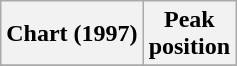<table class="wikitable">
<tr>
<th>Chart (1997)</th>
<th>Peak<br>position</th>
</tr>
<tr>
</tr>
</table>
